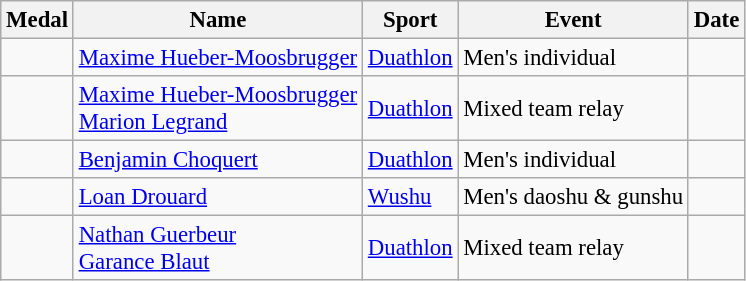<table class="wikitable sortable" style="font-size: 95%;">
<tr>
<th>Medal</th>
<th>Name</th>
<th>Sport</th>
<th>Event</th>
<th>Date</th>
</tr>
<tr>
<td></td>
<td><a href='#'>Maxime Hueber-Moosbrugger</a></td>
<td><a href='#'>Duathlon</a></td>
<td>Men's individual</td>
<td></td>
</tr>
<tr>
<td></td>
<td><a href='#'>Maxime Hueber-Moosbrugger</a><br><a href='#'>Marion Legrand</a></td>
<td><a href='#'>Duathlon</a></td>
<td>Mixed team relay</td>
<td></td>
</tr>
<tr>
<td></td>
<td><a href='#'>Benjamin Choquert</a></td>
<td><a href='#'>Duathlon</a></td>
<td>Men's individual</td>
<td></td>
</tr>
<tr>
<td></td>
<td><a href='#'>Loan Drouard</a></td>
<td><a href='#'>Wushu</a></td>
<td>Men's daoshu & gunshu</td>
<td></td>
</tr>
<tr>
<td></td>
<td><a href='#'>Nathan Guerbeur</a><br><a href='#'>Garance Blaut</a></td>
<td><a href='#'>Duathlon</a></td>
<td>Mixed team relay</td>
<td></td>
</tr>
</table>
